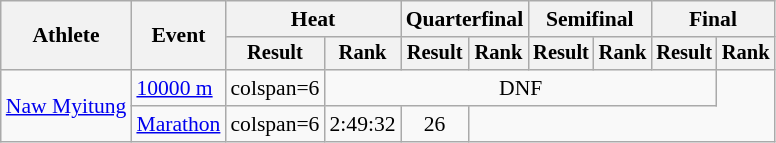<table class="wikitable" style="font-size:90%">
<tr>
<th rowspan="2">Athlete</th>
<th rowspan="2">Event</th>
<th colspan="2">Heat</th>
<th colspan="2">Quarterfinal</th>
<th colspan="2">Semifinal</th>
<th colspan="2">Final</th>
</tr>
<tr style="font-size:95%">
<th>Result</th>
<th>Rank</th>
<th>Result</th>
<th>Rank</th>
<th>Result</th>
<th>Rank</th>
<th>Result</th>
<th>Rank</th>
</tr>
<tr align=center>
<td align=left rowspan=2><a href='#'>Naw Myitung</a></td>
<td align=left><a href='#'>10000 m</a></td>
<td>colspan=6 </td>
<td colspan=6>DNF</td>
</tr>
<tr align=center>
<td align=left><a href='#'>Marathon</a></td>
<td>colspan=6 </td>
<td>2:49:32</td>
<td>26</td>
</tr>
</table>
